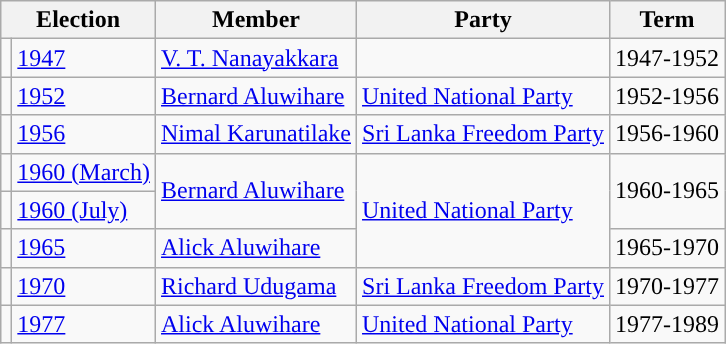<table class="wikitable">
<tr>
<th colspan="2">Election</th>
<th>Member</th>
<th>Party</th>
<th>Term</th>
</tr>
<tr>
<td style="background-color: "></td>
<td><a href='#'>1947</a></td>
<td><a href='#'>V. T. Nanayakkara</a></td>
<td></td>
<td>1947-1952</td>
</tr>
<tr>
<td style="background-color: "></td>
<td><a href='#'>1952</a></td>
<td><a href='#'>Bernard Aluwihare</a></td>
<td><a href='#'>United National Party</a></td>
<td>1952-1956</td>
</tr>
<tr>
<td style="background-color: "></td>
<td><a href='#'>1956</a></td>
<td><a href='#'>Nimal Karunatilake</a></td>
<td><a href='#'>Sri Lanka Freedom Party</a></td>
<td>1956-1960</td>
</tr>
<tr>
<td style="background-color: "></td>
<td><a href='#'>1960 (March)</a></td>
<td rowspan ="2"><a href='#'>Bernard Aluwihare</a></td>
<td rowspan ="3"><a href='#'>United National Party</a></td>
<td rowspan ="2">1960-1965</td>
</tr>
<tr>
<td style="background-color: "></td>
<td><a href='#'>1960 (July)</a></td>
</tr>
<tr>
<td style="background-color: "></td>
<td><a href='#'>1965</a></td>
<td><a href='#'>Alick Aluwihare</a></td>
<td>1965-1970</td>
</tr>
<tr>
<td style="background-color: "></td>
<td><a href='#'>1970</a></td>
<td><a href='#'>Richard Udugama</a></td>
<td><a href='#'>Sri Lanka Freedom Party</a></td>
<td>1970-1977</td>
</tr>
<tr>
<td style="background-color: "></td>
<td><a href='#'>1977</a></td>
<td><a href='#'>Alick Aluwihare</a></td>
<td><a href='#'>United National Party</a></td>
<td>1977-1989</td>
</tr>
</table>
